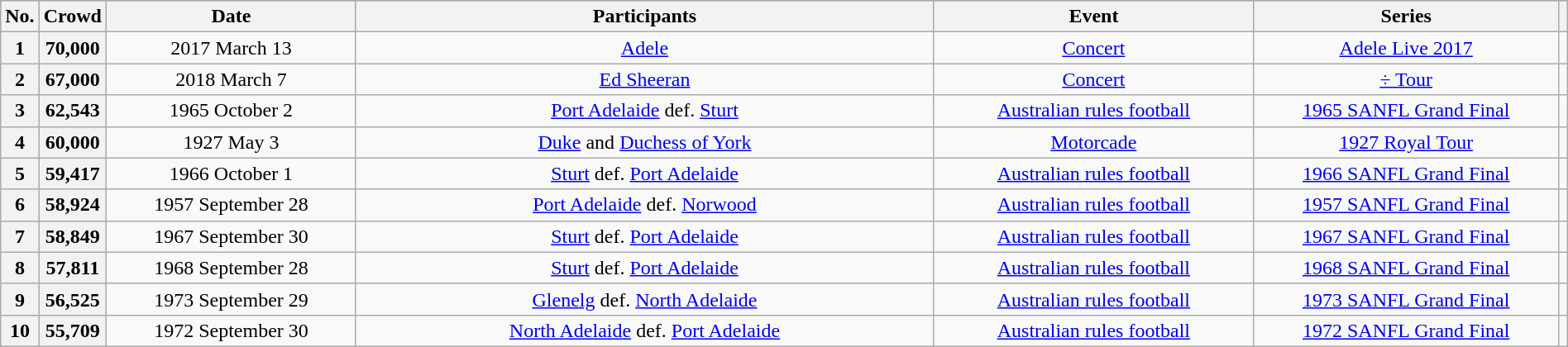<table class="wikitable" style="width:100%;">
<tr style="background:#bdb76b;">
<th>No.</th>
<th>Crowd</th>
<th width=17%>Date</th>
<th width=40%>Participants</th>
<th width=22%>Event</th>
<th width=30%>Series</th>
<th></th>
</tr>
<tr>
<th align="center">1</th>
<th><strong>70,000</strong></th>
<td align="center">2017 March 13</td>
<td align="center"><a href='#'>Adele</a></td>
<td align="center"><a href='#'>Concert</a></td>
<td align="center"><a href='#'>Adele Live 2017</a></td>
<td></td>
</tr>
<tr>
<th align="center">2</th>
<th><strong>67,000</strong></th>
<td align="center">2018 March 7</td>
<td align="center"><a href='#'>Ed Sheeran</a></td>
<td align="center"><a href='#'>Concert</a></td>
<td align="center"><a href='#'>÷ Tour</a></td>
<td></td>
</tr>
<tr>
<th align="center">3</th>
<th><strong>62,543</strong></th>
<td align="center">1965 October 2</td>
<td align="center"><a href='#'>Port Adelaide</a> def. <a href='#'>Sturt</a></td>
<td align="center"><a href='#'>Australian rules football</a></td>
<td align="center"><a href='#'>1965 SANFL Grand Final</a></td>
<td></td>
</tr>
<tr>
<th align="center">4</th>
<th><strong>60,000</strong></th>
<td align="center">1927 May 3</td>
<td align="center"><a href='#'>Duke</a> and <a href='#'>Duchess of York</a></td>
<td align="center"><a href='#'>Motorcade</a></td>
<td align="center"><a href='#'>1927 Royal Tour</a></td>
<td></td>
</tr>
<tr>
<th align="center">5</th>
<th><strong>59,417</strong></th>
<td align="center">1966 October 1</td>
<td align="center"><a href='#'>Sturt</a> def. <a href='#'>Port Adelaide</a></td>
<td align="center"><a href='#'>Australian rules football</a></td>
<td align="center"><a href='#'>1966 SANFL Grand Final</a></td>
<td></td>
</tr>
<tr>
<th align="center">6</th>
<th><strong>58,924</strong></th>
<td align="center">1957 September 28</td>
<td align="center"><a href='#'>Port Adelaide</a> def. <a href='#'>Norwood</a></td>
<td align="center"><a href='#'>Australian rules football</a></td>
<td align="center"><a href='#'>1957 SANFL Grand Final</a></td>
<td></td>
</tr>
<tr>
<th align="center">7</th>
<th><strong>58,849</strong></th>
<td align="center">1967 September 30</td>
<td align="center"><a href='#'>Sturt</a> def. <a href='#'>Port Adelaide</a></td>
<td align="center"><a href='#'>Australian rules football</a></td>
<td align="center"><a href='#'>1967 SANFL Grand Final</a></td>
<td></td>
</tr>
<tr>
<th align="center">8</th>
<th><strong>57,811</strong></th>
<td align="center">1968 September 28</td>
<td align="center"><a href='#'>Sturt</a> def. <a href='#'>Port Adelaide</a></td>
<td align="center"><a href='#'>Australian rules football</a></td>
<td align="center"><a href='#'>1968 SANFL Grand Final</a></td>
<td></td>
</tr>
<tr>
<th align="center">9</th>
<th><strong>56,525</strong></th>
<td align="center">1973 September 29</td>
<td align="center"><a href='#'>Glenelg</a> def. <a href='#'>North Adelaide</a></td>
<td align="center"><a href='#'>Australian rules football</a></td>
<td align="center"><a href='#'>1973 SANFL Grand Final</a></td>
<td></td>
</tr>
<tr>
<th align="center">10</th>
<th><strong>55,709</strong></th>
<td align="center">1972 September 30</td>
<td align="center"><a href='#'>North Adelaide</a> def. <a href='#'>Port Adelaide</a></td>
<td align="center"><a href='#'>Australian rules football</a></td>
<td align="center"><a href='#'>1972 SANFL Grand Final</a></td>
<td></td>
</tr>
</table>
